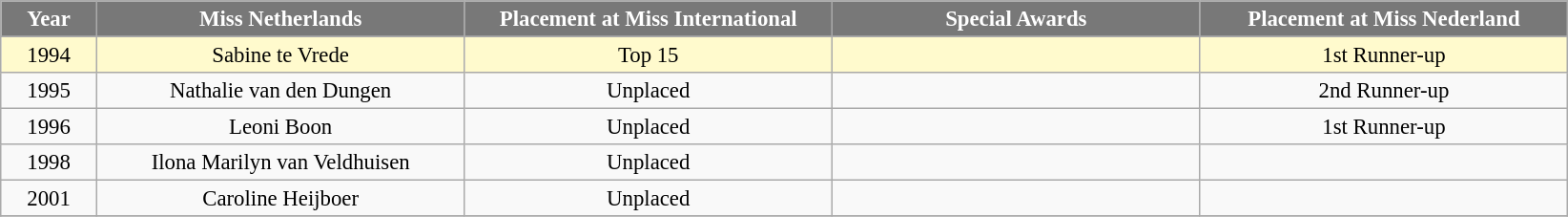<table class="wikitable sortable" style="font-size: 95%; text-align:center">
<tr>
<th width="60" style="background-color:#787878;color:#FFFFFF;">Year</th>
<th width="250" style="background-color:#787878;color:#FFFFFF;">Miss Netherlands</th>
<th width="250" style="background-color:#787878;color:#FFFFFF;">Placement at Miss International</th>
<th width="250" style="background-color:#787878;color:#FFFFFF;">Special Awards</th>
<th width="250" style="background-color:#787878;color:#FFFFFF;">Placement at Miss Nederland</th>
</tr>
<tr>
</tr>
<tr style="background-color:#FFFACD;">
<td>1994</td>
<td>Sabine te Vrede</td>
<td>Top 15</td>
<td></td>
<td>1st Runner-up</td>
</tr>
<tr>
<td>1995</td>
<td>Nathalie van den Dungen</td>
<td>Unplaced</td>
<td></td>
<td>2nd Runner-up</td>
</tr>
<tr>
<td>1996</td>
<td>Leoni Boon</td>
<td>Unplaced</td>
<td></td>
<td>1st Runner-up</td>
</tr>
<tr>
<td>1998</td>
<td>Ilona Marilyn van Veldhuisen</td>
<td>Unplaced</td>
<td></td>
<td></td>
</tr>
<tr>
<td>2001</td>
<td>Caroline Heijboer</td>
<td>Unplaced</td>
<td></td>
<td></td>
</tr>
<tr>
</tr>
</table>
